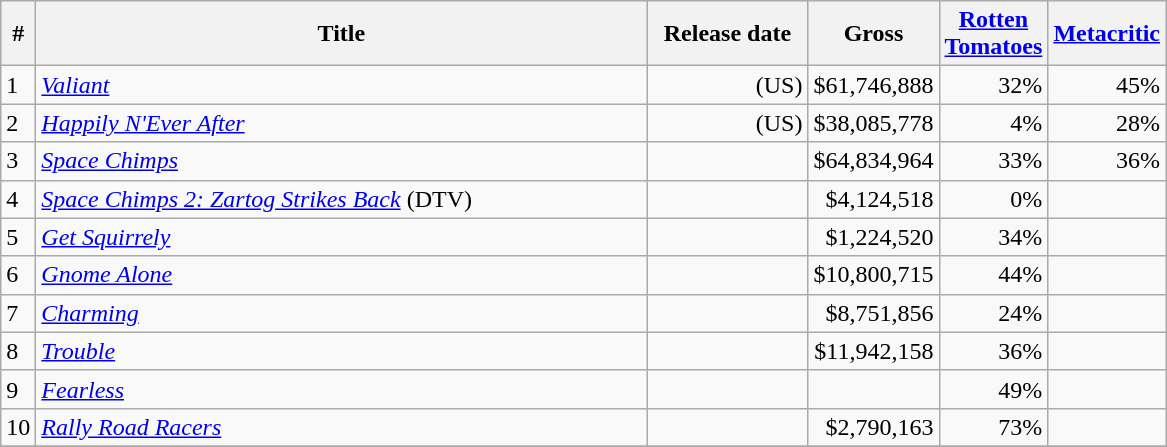<table class="wikitable sortable" style="text-align: right;">
<tr>
<th scope="col" width=10>#</th>
<th ! scope="col" width=400>Title</th>
<th ! scope="col" width=100>Release date</th>
<th ! scope="col" width=75>Gross</th>
<th ! scope="col" width=50><a href='#'>Rotten Tomatoes</a></th>
<th ! scope="col" width=50><a href='#'>Metacritic</a></th>
</tr>
<tr>
<td align="left">1</td>
<td align="left"><em><a href='#'>Valiant</a></em></td>
<td> (US)</td>
<td>$61,746,888</td>
<td>32%</td>
<td>45%</td>
</tr>
<tr>
<td align="left">2</td>
<td align="left"><em><a href='#'>Happily N'Ever After</a></em></td>
<td> (US)</td>
<td>$38,085,778</td>
<td>4%</td>
<td>28%</td>
</tr>
<tr>
<td align="left">3</td>
<td align="left"><em><a href='#'>Space Chimps</a></em></td>
<td></td>
<td>$64,834,964</td>
<td>33%</td>
<td>36%</td>
</tr>
<tr>
<td align="left">4</td>
<td align="left"><em><a href='#'>Space Chimps 2: Zartog Strikes Back</a></em> (DTV)</td>
<td></td>
<td>$4,124,518</td>
<td>0%</td>
<td></td>
</tr>
<tr>
<td align="left">5</td>
<td align="left"><em><a href='#'>Get Squirrely</a></em></td>
<td></td>
<td>$1,224,520</td>
<td>34%</td>
<td></td>
</tr>
<tr>
<td align="left">6</td>
<td align="left"><em><a href='#'>Gnome Alone</a></em></td>
<td></td>
<td>$10,800,715</td>
<td>44%</td>
<td></td>
</tr>
<tr>
<td align="left">7</td>
<td align="left"><em><a href='#'>Charming</a></em></td>
<td></td>
<td>$8,751,856</td>
<td>24%</td>
<td></td>
</tr>
<tr>
<td align="left">8</td>
<td align="left"><em><a href='#'>Trouble</a></em></td>
<td></td>
<td>$11,942,158</td>
<td>36%</td>
<td></td>
</tr>
<tr>
<td align="left">9</td>
<td align="left"><em><a href='#'>Fearless</a></em></td>
<td></td>
<td></td>
<td>49%</td>
<td></td>
</tr>
<tr>
<td align="left">10</td>
<td align="left"><em><a href='#'>Rally Road Racers</a></em></td>
<td></td>
<td>$2,790,163</td>
<td>73%</td>
<td></td>
</tr>
<tr>
</tr>
</table>
